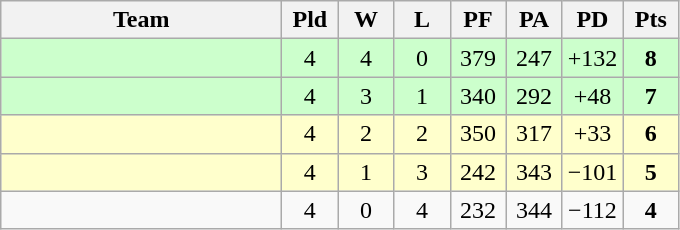<table class=wikitable style="text-align:center">
<tr>
<th width=180>Team</th>
<th width=30>Pld</th>
<th width=30>W</th>
<th width=30>L</th>
<th width=30>PF</th>
<th width=30>PA</th>
<th width=30>PD</th>
<th width=30>Pts</th>
</tr>
<tr bgcolor="#ccffcc">
<td align="left"></td>
<td>4</td>
<td>4</td>
<td>0</td>
<td>379</td>
<td>247</td>
<td>+132</td>
<td><strong>8</strong></td>
</tr>
<tr bgcolor="#ccffcc">
<td align="left"></td>
<td>4</td>
<td>3</td>
<td>1</td>
<td>340</td>
<td>292</td>
<td>+48</td>
<td><strong>7</strong></td>
</tr>
<tr bgcolor="ffffcc">
<td align="left"></td>
<td>4</td>
<td>2</td>
<td>2</td>
<td>350</td>
<td>317</td>
<td>+33</td>
<td><strong>6</strong></td>
</tr>
<tr bgcolor="ffffcc">
<td align="left"></td>
<td>4</td>
<td>1</td>
<td>3</td>
<td>242</td>
<td>343</td>
<td>−101</td>
<td><strong>5</strong></td>
</tr>
<tr>
<td align="left"></td>
<td>4</td>
<td>0</td>
<td>4</td>
<td>232</td>
<td>344</td>
<td>−112</td>
<td><strong>4</strong></td>
</tr>
</table>
